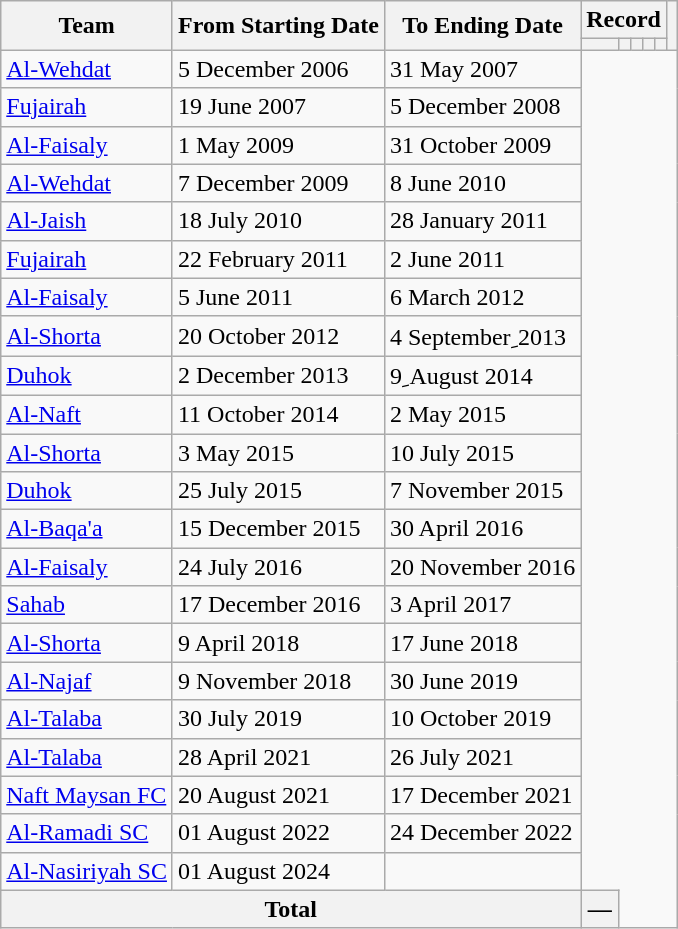<table class=wikitable style=text-align:center>
<tr>
<th rowspan=2>Team</th>
<th rowspan=2>From Starting Date</th>
<th rowspan=2>To Ending Date</th>
<th colspan=5>Record</th>
<th rowspan=2></th>
</tr>
<tr>
<th></th>
<th></th>
<th></th>
<th></th>
<th></th>
</tr>
<tr>
<td align=left><a href='#'>Al-Wehdat</a></td>
<td align=left>5 December 2006</td>
<td align=left>31 May 2007<br></td>
</tr>
<tr>
<td align=left><a href='#'>Fujairah</a></td>
<td align=left>19 June 2007</td>
<td align=left>5 December 2008<br></td>
</tr>
<tr>
<td align=left><a href='#'>Al-Faisaly</a></td>
<td align=left>1 May 2009</td>
<td align=left>31 October 2009<br></td>
</tr>
<tr>
<td align=left><a href='#'>Al-Wehdat</a></td>
<td align=left>7 December 2009</td>
<td align=left>8 June 2010<br></td>
</tr>
<tr>
<td align=left><a href='#'>Al-Jaish</a></td>
<td align=left>18 July 2010</td>
<td align=left>28 January 2011<br></td>
</tr>
<tr>
<td align=left><a href='#'>Fujairah</a></td>
<td align=left>22 February 2011</td>
<td align=left>2 June 2011<br></td>
</tr>
<tr>
<td align=left><a href='#'>Al-Faisaly</a></td>
<td align=left>5 June 2011</td>
<td align=left>6 March 2012<br></td>
</tr>
<tr>
<td align=left><a href='#'>Al-Shorta</a></td>
<td align=left>20 October 2012</td>
<td align=left>4 September ِ2013<br></td>
</tr>
<tr>
<td align=left><a href='#'>Duhok</a></td>
<td align=left>2 December 2013</td>
<td align=left>9 ِAugust 2014<br></td>
</tr>
<tr>
<td align=left><a href='#'>Al-Naft</a></td>
<td align=left>11 October 2014</td>
<td align=left>2 May 2015<br></td>
</tr>
<tr>
<td align=left><a href='#'>Al-Shorta</a></td>
<td align=left>3 May 2015</td>
<td align=left>10 July 2015<br></td>
</tr>
<tr>
<td align=left><a href='#'>Duhok</a></td>
<td align=left>25 July 2015</td>
<td align=left>7 November 2015<br></td>
</tr>
<tr>
<td align=left><a href='#'>Al-Baqa'a</a></td>
<td align=left>15 December 2015</td>
<td align=left>30 April 2016<br></td>
</tr>
<tr>
<td align=left><a href='#'>Al-Faisaly</a></td>
<td align=left>24 July 2016</td>
<td align=left>20 November 2016<br></td>
</tr>
<tr>
<td align=left><a href='#'>Sahab</a></td>
<td align=left>17 December 2016</td>
<td align=left>3 April 2017<br></td>
</tr>
<tr>
<td align=left><a href='#'>Al-Shorta</a></td>
<td align=left>9 April 2018</td>
<td align=left>17 June 2018<br></td>
</tr>
<tr>
<td align=left><a href='#'>Al-Najaf</a></td>
<td align=left>9 November 2018</td>
<td align=left>30 June 2019<br></td>
</tr>
<tr>
<td align=left><a href='#'>Al-Talaba</a></td>
<td align=left>30 July 2019</td>
<td align=left>10 October 2019<br></td>
</tr>
<tr>
<td align=left><a href='#'>Al-Talaba</a></td>
<td align=left>28 April 2021</td>
<td align=left>26 July 2021<br></td>
</tr>
<tr>
<td align=left><a href='#'>Naft Maysan FC</a></td>
<td align=left>20 August 2021</td>
<td align=left>17 December 2021<br></td>
</tr>
<tr>
<td align=left><a href='#'>Al-Ramadi SC</a></td>
<td align=left>01 August 2022</td>
<td align=left>24 December 2022<br></td>
</tr>
<tr>
<td align=left><a href='#'>Al-Nasiriyah SC</a></td>
<td align=left>01 August 2024</td>
<td align=left><br></td>
</tr>
<tr>
<th colspan=3>Total<br></th>
<th>—</th>
</tr>
</table>
